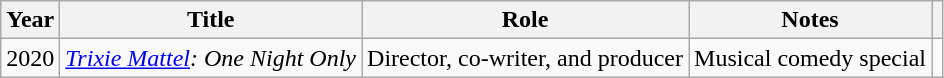<table class="wikitable plainrowheaders sortable">
<tr>
<th scope="col">Year</th>
<th scope="col">Title</th>
<th scope="col">Role</th>
<th scope="col">Notes</th>
<th style="text-align: center;" class="unsortable"></th>
</tr>
<tr>
<td>2020</td>
<td><em><a href='#'>Trixie Mattel</a>: One Night Only</em></td>
<td>Director, co-writer, and producer</td>
<td>Musical comedy special</td>
<td style="text-align: center;"></td>
</tr>
</table>
